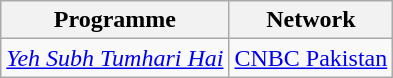<table class="wikitable">
<tr>
<th>Programme</th>
<th>Network</th>
</tr>
<tr>
<td><em><a href='#'>Yeh Subh Tumhari Hai</a></em></td>
<td><a href='#'>CNBC Pakistan</a></td>
</tr>
</table>
